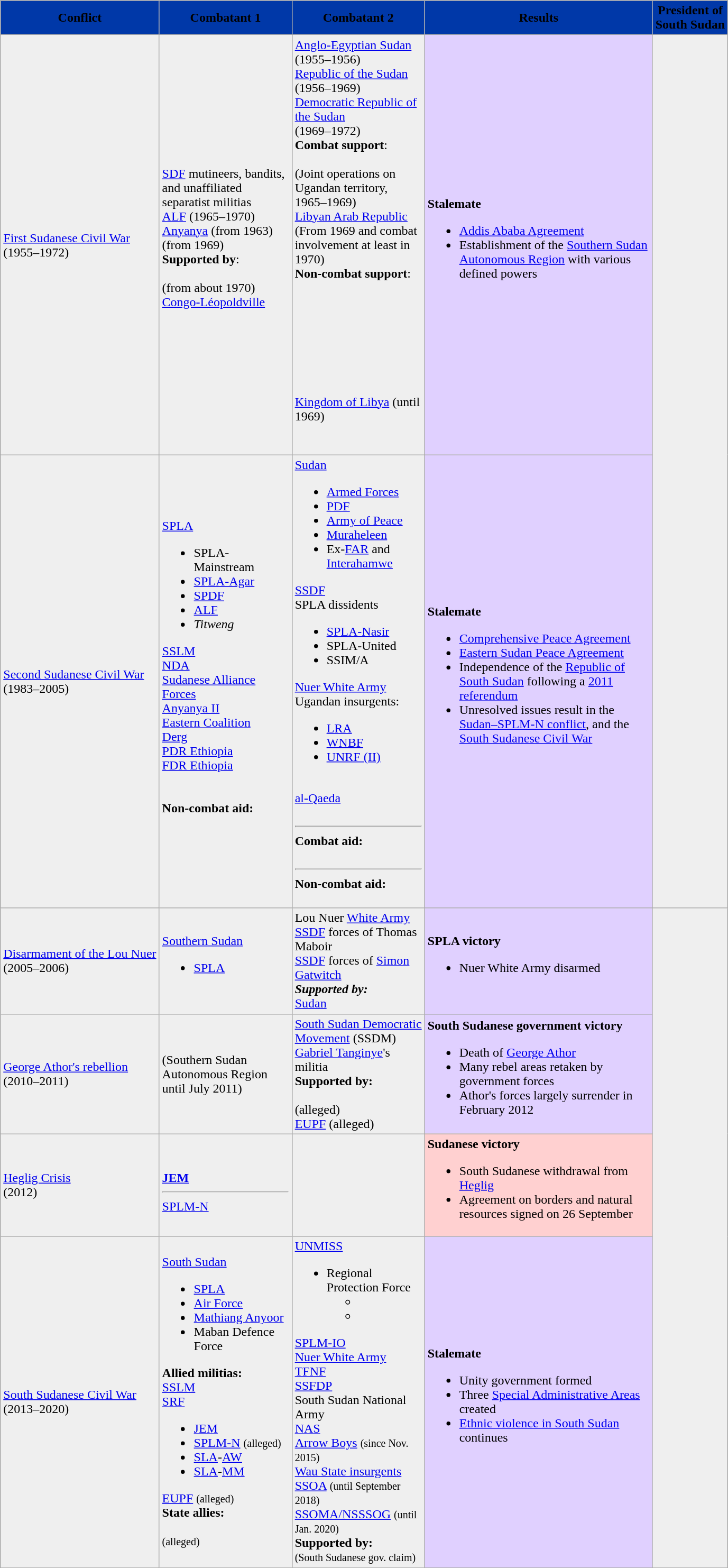<table class="wikitable">
<tr>
<th style="background:#0038A8" rowspan="1"><span>Conflict</span></th>
<th style="background:#0038A8" rowspan="1" width=160px><span>Combatant 1</span></th>
<th style="background:#0038A8" rowspan="1" width=160px><span>Combatant 2</span></th>
<th style="background:#0038A8" rowspan="1" width=280px><span>Results</span></th>
<th style="background:#0038A8" rowspan="1" width=><span>President of<br>South Sudan</span></th>
</tr>
<tr>
<td style="background:#efefef"><a href='#'>First Sudanese Civil War</a> <br> (1955–1972)</td>
<td style="background:#efefef"> <a href='#'>SDF</a> mutineers, bandits, and unaffiliated separatist militias<br> <a href='#'>ALF</a> (1965–1970)<br> <a href='#'>Anyanya</a> (from 1963)<br> (from 1969) <br><strong>Supported by</strong>:<br><br> (from about 1970)<br> <a href='#'>Congo-Léopoldville</a><br><br></td>
<td style="background:#efefef"> <a href='#'>Anglo-Egyptian Sudan</a><br>(1955–1956)<br> <a href='#'>Republic of the Sudan</a><br>(1956–1969)<br> <a href='#'>Democratic Republic of the Sudan</a><br>(1969–1972)<br><strong>Combat support</strong>:<br><br>(Joint operations on Ugandan territory, 1965–1969)<br> <a href='#'>Libyan Arab Republic</a><br>(From 1969 and combat involvement at least in 1970)<br><strong>Non-combat support</strong>:<br><br><br><br><br><br><br><br><br> <a href='#'>Kingdom of Libya</a> (until 1969)<br><br><br></td>
<td style="background:#E0D0FF"><strong>Stalemate</strong><br><ul><li><a href='#'>Addis Ababa Agreement</a></li><li>Establishment of the <a href='#'>Southern Sudan Autonomous Region</a> with various defined powers</li></ul></td>
<td style="background:#efefef" rowspan=2></td>
</tr>
<tr>
<td style="background:#efefef"><a href='#'>Second Sudanese Civil War</a> <br> (1983–2005)</td>
<td style="background:#efefef"> <a href='#'>SPLA</a><br><ul><li>SPLA-Mainstream</li><li><a href='#'>SPLA-Agar</a></li><li><a href='#'>SPDF</a></li><li><a href='#'>ALF</a></li><li><em>Titweng</em></li></ul> <a href='#'>SSLM</a><br><a href='#'>NDA</a><br><a href='#'>Sudanese Alliance Forces</a><br> <a href='#'>Anyanya II</a><br> <a href='#'>Eastern Coalition</a><br> <a href='#'>Derg</a> <br> <a href='#'>PDR Ethiopia</a> <br> <a href='#'>FDR Ethiopia</a> <br> <br> <br><strong>Non-combat aid:</strong><br> <br><br> </td>
<td style="background:#efefef"> <a href='#'>Sudan</a><br><ul><li><a href='#'>Armed Forces</a></li><li><a href='#'>PDF</a></li><li><a href='#'>Army of Peace</a></li><li><a href='#'>Muraheleen</a></li><li> Ex-<a href='#'>FAR</a> and <a href='#'>Interahamwe</a></li></ul> <a href='#'>SSDF</a><br> SPLA dissidents<ul><li><a href='#'>SPLA-Nasir</a></li><li>SPLA-United</li><li>SSIM/A</li></ul> <a href='#'>Nuer White Army</a><br> Ugandan insurgents:<ul><li><a href='#'>LRA</a></li><li><a href='#'>WNBF</a></li><li><a href='#'>UNRF (II)</a></li></ul> <br> <a href='#'>al-Qaeda</a> <br><br>
<hr><strong>Combat aid:</strong><br> <br> <hr><strong>Non-combat aid:</strong><br><br> </td>
<td style="background:#E0D0FF"><strong>Stalemate</strong><br><ul><li><a href='#'>Comprehensive Peace Agreement</a></li><li><a href='#'>Eastern Sudan Peace Agreement</a></li><li>Independence of the <a href='#'>Republic of South Sudan</a> following a <a href='#'>2011 referendum</a></li><li>Unresolved issues result in the <a href='#'>Sudan–SPLM-N conflict</a>, and the <a href='#'>South Sudanese Civil War</a></li></ul></td>
</tr>
<tr>
<td style="background:#efefef"><a href='#'>Disarmament of the Lou Nuer</a> <br> (2005–2006)</td>
<td style="background:#efefef"> <a href='#'>Southern Sudan</a><br><ul><li> <a href='#'>SPLA</a></li></ul></td>
<td style="background:#efefef"> Lou Nuer <a href='#'>White Army</a><br> <a href='#'>SSDF</a> forces of Thomas Maboir<br> <a href='#'>SSDF</a> forces of <a href='#'>Simon Gatwitch</a><br> <strong><em>Supported by:</em></strong> <br> <a href='#'>Sudan</a></td>
<td style="background:#E0D0FF"><strong>SPLA victory</strong><br><ul><li>Nuer White Army disarmed</li></ul></td>
<td style="background:#efefef" rowspan=4></td>
</tr>
<tr>
<td style="background:#efefef"><a href='#'>George Athor's rebellion</a> <br> (2010–2011)</td>
<td style="background:#efefef"> (Southern Sudan Autonomous Region until July 2011)</td>
<td style="background:#efefef"><a href='#'>South Sudan Democratic Movement</a> (SSDM)<br><a href='#'>Gabriel Tanginye</a>'s militia<br><strong>Supported by:</strong><br><br> (alleged)<br> <a href='#'>EUPF</a> (alleged)</td>
<td style="background:#E0D0FF"><strong>South Sudanese government victory</strong><br><ul><li>Death of <a href='#'>George Athor</a></li><li>Many rebel areas retaken by government forces</li><li>Athor's forces largely surrender in February 2012</li></ul></td>
</tr>
<tr>
<td style="background:#efefef"><a href='#'>Heglig Crisis</a> <br> (2012)</td>
<td style="background:#efefef"><br> <strong><a href='#'>JEM</a></strong><hr> <a href='#'>SPLM-N</a></td>
<td style="background:#efefef"></td>
<td style="background:#FFD0D0"><strong>Sudanese victory</strong><br><ul><li>South Sudanese withdrawal from <a href='#'>Heglig</a></li><li>Agreement on borders and natural resources signed on 26 September</li></ul></td>
</tr>
<tr>
<td style="background:#efefef"><a href='#'>South Sudanese Civil War</a> <br> (2013–2020)</td>
<td style="background:#efefef">  <a href='#'>South Sudan</a><br><ul><li> <a href='#'>SPLA</a></li><li><a href='#'>Air Force</a></li><li><a href='#'>Mathiang Anyoor</a></li><li>Maban Defence Force</li></ul><strong>Allied militias:</strong><br> <a href='#'>SSLM</a><br> <a href='#'>SRF</a><ul><li> <a href='#'>JEM</a></li><li> <a href='#'>SPLM-N</a> <small>(alleged)</small></li><li> <a href='#'>SLA</a>-<a href='#'>AW</a></li><li> <a href='#'>SLA</a>-<a href='#'>MM</a></li></ul> <a href='#'>EUPF</a> <small>(alleged)</small><br><strong>State allies:</strong><br><br> <small>(alleged)</small></td>
<td style="background:#efefef"> <a href='#'>UNMISS</a><br><ul><li> Regional Protection Force<ul><li></li><li></li></ul></li></ul> <a href='#'>SPLM-IO</a><br>
 <a href='#'>Nuer White Army</a><br>

<a href='#'>TFNF</a><br><a href='#'>SSFDP</a><br>
South Sudan National Army<br>
<a href='#'>NAS</a><br>
<a href='#'>Arrow Boys</a> <small>(since Nov. 2015)</small><br>
 <a href='#'>Wau State insurgents</a><br>
 <a href='#'>SSOA</a> <small>(until September 2018)</small><br>
 <a href='#'>SSOMA/NSSSOG</a> <small>(until Jan. 2020)</small><br>
<strong>Supported by:</strong><br>
 <small>(South Sudanese gov. claim)</small></td>
<td style="background:#E0D0FF"><strong>Stalemate</strong><br><ul><li>Unity government formed</li><li>Three <a href='#'>Special Administrative Areas</a> created</li><li><a href='#'>Ethnic violence in South Sudan</a> continues</li></ul></td>
</tr>
</table>
